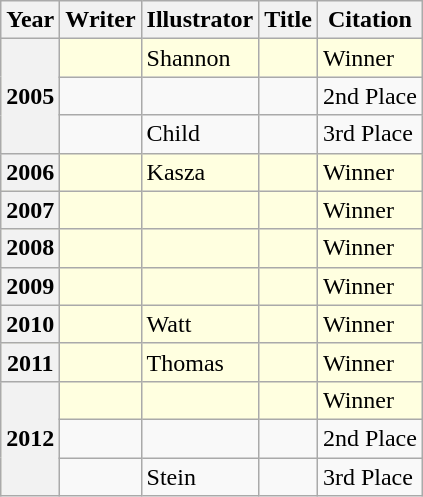<table class="sortable wikitable">
<tr>
<th>Year</th>
<th>Writer</th>
<th>Illustrator</th>
<th>Title</th>
<th>Citation</th>
</tr>
<tr style="background:lightyellow; color:black">
<th rowspan="3">2005</th>
<td></td>
<td>Shannon</td>
<td></td>
<td>Winner</td>
</tr>
<tr>
<td></td>
<td></td>
<td></td>
<td>2nd Place</td>
</tr>
<tr>
<td></td>
<td>Child</td>
<td></td>
<td>3rd Place</td>
</tr>
<tr style="background:lightyellow; color:black">
<th>2006</th>
<td></td>
<td>Kasza</td>
<td></td>
<td>Winner</td>
</tr>
<tr style="background:lightyellow; color:black">
<th>2007</th>
<td></td>
<td></td>
<td></td>
<td>Winner</td>
</tr>
<tr style="background:lightyellow; color:black">
<th>2008</th>
<td></td>
<td></td>
<td></td>
<td>Winner</td>
</tr>
<tr style="background:lightyellow; color:black">
<th>2009</th>
<td></td>
<td></td>
<td></td>
<td>Winner</td>
</tr>
<tr style="background:lightyellow; color:black">
<th>2010</th>
<td></td>
<td>Watt</td>
<td></td>
<td>Winner</td>
</tr>
<tr style="background:lightyellow; color:black">
<th>2011</th>
<td></td>
<td>Thomas</td>
<td></td>
<td>Winner</td>
</tr>
<tr style="background:lightyellow; color:black">
<th rowspan="3">2012</th>
<td></td>
<td></td>
<td></td>
<td>Winner</td>
</tr>
<tr>
<td></td>
<td></td>
<td></td>
<td>2nd Place</td>
</tr>
<tr>
<td></td>
<td>Stein</td>
<td></td>
<td>3rd Place</td>
</tr>
</table>
